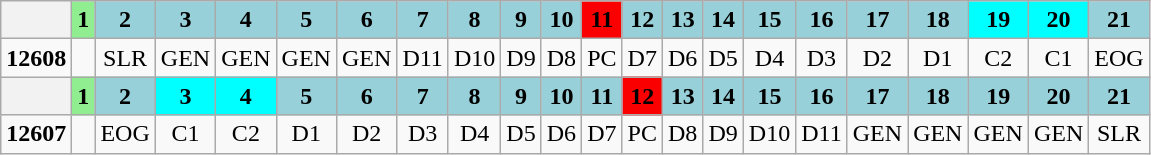<table class="wikitable plainrowheaders unsortable" style="text-align:center">
<tr>
<th></th>
<th rowspan="1" scope="col" style="background:lightgreen;">1</th>
<th rowspan="1" scope="col" style="background:#97D0D9 ;">2</th>
<th rowspan="1" scope="col" style="background:#97D0D9 ;">3</th>
<th rowspan="1" scope="col" style="background:#97D0D9 ;">4</th>
<th rowspan="1" scope="col" style="background:#97D0D9 ;">5</th>
<th rowspan="1" scope="col" style="background:#97D0D9 ;">6</th>
<th rowspan="1" scope="col" style="background:#97D0D9 ;">7</th>
<th rowspan="1" scope="col" style="background:#97D0D9 ;">8</th>
<th rowspan="1" scope="col" style="background:#97D0D9 ;">9</th>
<th rowspan="1" scope="col" style="background:#97D0D9 ;">10</th>
<th rowspan="1" scope="col" style="background:#FB0000 ;">11</th>
<th rowspan="1" scope="col" style="background:#97D0D9 ;">12</th>
<th rowspan="1" scope="col" style="background:#97D0D9 ;">13</th>
<th rowspan="1" scope="col" style="background:#97D0D9 ;">14</th>
<th rowspan="1" scope="col" style="background:#97D0D9 ;">15</th>
<th rowspan="1" scope="col" style="background:#97D0D9 ;">16</th>
<th rowspan="1" scope="col" style="background:#97D0D9 ;">17</th>
<th rowspan="1" scope="col" style="background:#97D0D9 ;">18</th>
<th rowspan="1" scope="col" style="background:aqua ;">19</th>
<th rowspan="1" scope="col" style="background:aqua ;">20</th>
<th rowspan="1" scope="col" style="background:#97D0D9 ;">21</th>
</tr>
<tr>
<td><strong>12608</strong></td>
<td></td>
<td>SLR</td>
<td>GEN</td>
<td>GEN</td>
<td>GEN</td>
<td>GEN</td>
<td>D11</td>
<td>D10</td>
<td>D9</td>
<td>D8</td>
<td>PC</td>
<td>D7</td>
<td>D6</td>
<td>D5</td>
<td>D4</td>
<td>D3</td>
<td>D2</td>
<td>D1</td>
<td>C2</td>
<td>C1</td>
<td>EOG</td>
</tr>
<tr>
<th></th>
<th rowspan="1" scope="col" style="background:lightgreen ;">1</th>
<th rowspan="1" scope="col" style="background:#97D0D9 ;">2</th>
<th rowspan="1" scope="col" style="background:aqua ;">3</th>
<th rowspan="1" scope="col" style="background:aqua ;">4</th>
<th rowspan="1" scope="col" style="background:#97D0D9 ;">5</th>
<th rowspan="1" scope="col" style="background:#97D0D9 ;">6</th>
<th rowspan="1" scope="col" style="background:#97D0D9 ;">7</th>
<th rowspan="1" scope="col" style="background:#97D0D9 ;">8</th>
<th rowspan="1" scope="col" style="background:#97D0D9 ;">9</th>
<th rowspan="1" scope="col" style="background:#97D0D9 ;">10</th>
<th rowspan="1" scope="col" style="background:#97D0D9 ;">11</th>
<th rowspan="1" scope="col" style="background:#FB0000 ;">12</th>
<th rowspan="1" scope="col" style="background:#97D0D9 ;">13</th>
<th rowspan="1" scope="col" style="background:#97D0D9 ;">14</th>
<th rowspan="1" scope="col" style="background:#97D0D9 ;">15</th>
<th rowspan="1" scope="col" style="background:#97D0D9 ;">16</th>
<th rowspan="1" scope="col" style="background:#97D0D9 ;">17</th>
<th rowspan="1" scope="col" style="background:#97D0D9 ;">18</th>
<th rowspan="1" scope="col" style="background:#97D0D9 ;">19</th>
<th rowspan="1" scope="col" style="background:#97D0D9 ;">20</th>
<th rowspan="1" scope="col" style="background:#97D0D9 ;">21</th>
</tr>
<tr>
<td><strong> 12607</strong></td>
<td></td>
<td>EOG</td>
<td>C1</td>
<td>C2</td>
<td>D1</td>
<td>D2</td>
<td>D3</td>
<td>D4</td>
<td>D5</td>
<td>D6</td>
<td>D7</td>
<td>PC</td>
<td>D8</td>
<td>D9</td>
<td>D10</td>
<td>D11</td>
<td>GEN</td>
<td>GEN</td>
<td>GEN</td>
<td>GEN</td>
<td>SLR</td>
</tr>
</table>
